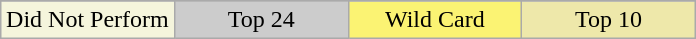<table class="wikitable" style="margin:1em auto; text-align:center;">
<tr>
</tr>
<tr>
<td style="background:#F5F5DC;" width="25%">Did Not Perform</td>
<td style="background:#CCCCCC;" width="25%">Top 24</td>
<td style="background:#FBF373;" width="25%">Wild Card</td>
<td style="background:palegoldenrod;" width="25%">Top 10</td>
</tr>
</table>
